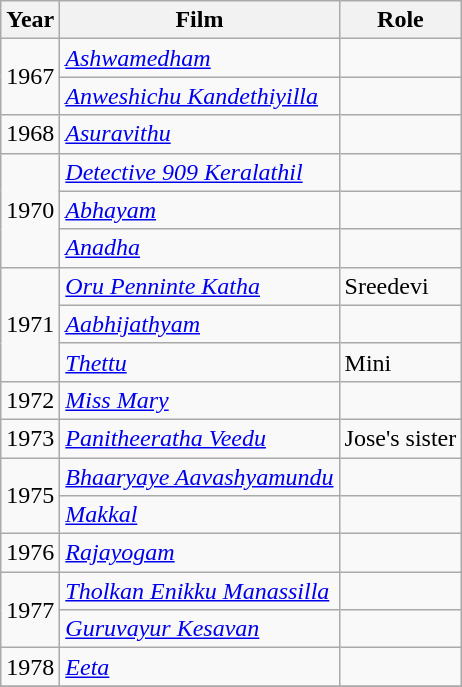<table class="wikitable sortable">
<tr>
<th>Year</th>
<th>Film</th>
<th>Role</th>
</tr>
<tr>
<td rowspan=2>1967</td>
<td><em><a href='#'>Ashwamedham</a></em></td>
<td></td>
</tr>
<tr>
<td><em><a href='#'>Anweshichu Kandethiyilla</a></em></td>
<td></td>
</tr>
<tr>
<td>1968</td>
<td><em><a href='#'>Asuravithu</a></em></td>
<td></td>
</tr>
<tr>
<td rowspan=3>1970</td>
<td><em><a href='#'>Detective 909 Keralathil</a></em></td>
<td></td>
</tr>
<tr>
<td><em><a href='#'>Abhayam</a></em></td>
<td></td>
</tr>
<tr>
<td><em><a href='#'>Anadha</a></em></td>
<td></td>
</tr>
<tr>
<td rowspan=3>1971</td>
<td><em><a href='#'>Oru Penninte Katha</a></em></td>
<td>Sreedevi</td>
</tr>
<tr>
<td><em><a href='#'>Aabhijathyam</a></em></td>
<td></td>
</tr>
<tr>
<td><em><a href='#'>Thettu</a></em></td>
<td>Mini</td>
</tr>
<tr>
<td>1972</td>
<td><em><a href='#'>Miss Mary</a></em></td>
<td></td>
</tr>
<tr>
<td>1973</td>
<td><em><a href='#'>Panitheeratha Veedu</a></em></td>
<td>Jose's sister</td>
</tr>
<tr>
<td rowspan=2>1975</td>
<td><em><a href='#'>Bhaaryaye Aavashyamundu</a></em></td>
<td></td>
</tr>
<tr>
<td><em><a href='#'>Makkal</a></em></td>
<td></td>
</tr>
<tr>
<td>1976</td>
<td><em><a href='#'>Rajayogam</a></em></td>
<td></td>
</tr>
<tr>
<td rowspan=2>1977</td>
<td><em><a href='#'>Tholkan Enikku Manassilla</a></em></td>
<td></td>
</tr>
<tr>
<td><em><a href='#'>Guruvayur Kesavan</a></em></td>
<td></td>
</tr>
<tr>
<td>1978</td>
<td><em><a href='#'>Eeta</a></em></td>
<td></td>
</tr>
<tr>
</tr>
</table>
